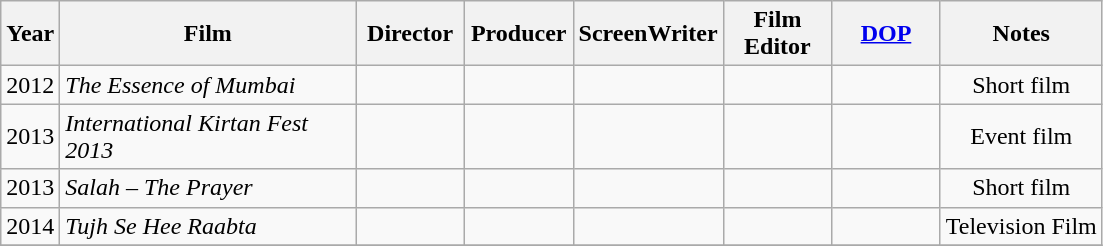<table class="wikitable sortable"  style="text-align:center">
<tr>
<th>Year</th>
<th width=190>Film</th>
<th width=65>Director</th>
<th width=65>Producer</th>
<th width=65>ScreenWriter</th>
<th width=65>Film Editor</th>
<th width=65><a href='#'>DOP</a></th>
<th>Notes</th>
</tr>
<tr>
<td>2012</td>
<td style="text-align:left"><em>The Essence of Mumbai</em></td>
<td></td>
<td></td>
<td></td>
<td></td>
<td></td>
<td>Short film</td>
</tr>
<tr>
<td>2013</td>
<td style="text-align:left"><em>International Kirtan Fest 2013</em></td>
<td></td>
<td></td>
<td></td>
<td></td>
<td></td>
<td>Event film</td>
</tr>
<tr>
<td>2013</td>
<td style="text-align:left"><em>Salah – The Prayer</em></td>
<td></td>
<td></td>
<td></td>
<td></td>
<td></td>
<td>Short film</td>
</tr>
<tr>
<td>2014</td>
<td style="text-align:left"><em>Tujh Se Hee Raabta</em></td>
<td></td>
<td></td>
<td></td>
<td></td>
<td></td>
<td>Television Film</td>
</tr>
<tr>
</tr>
</table>
